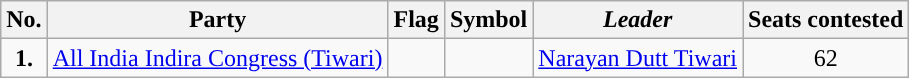<table class="wikitable">
<tr>
<th>No.</th>
<th>Party</th>
<th><strong>Flag</strong></th>
<th>Symbol</th>
<th><em>Leader</em></th>
<th>Seats contested</th>
</tr>
<tr>
<td ! style="text-align:center; background:"><strong>1.</strong></td>
<td style="text-align:center"><a href='#'>All India Indira Congress (Tiwari)</a></td>
<td></td>
<td></td>
<td style="text-align:center"><a href='#'>Narayan Dutt Tiwari</a></td>
<td style="text-align:center">62</td>
</tr>
</table>
